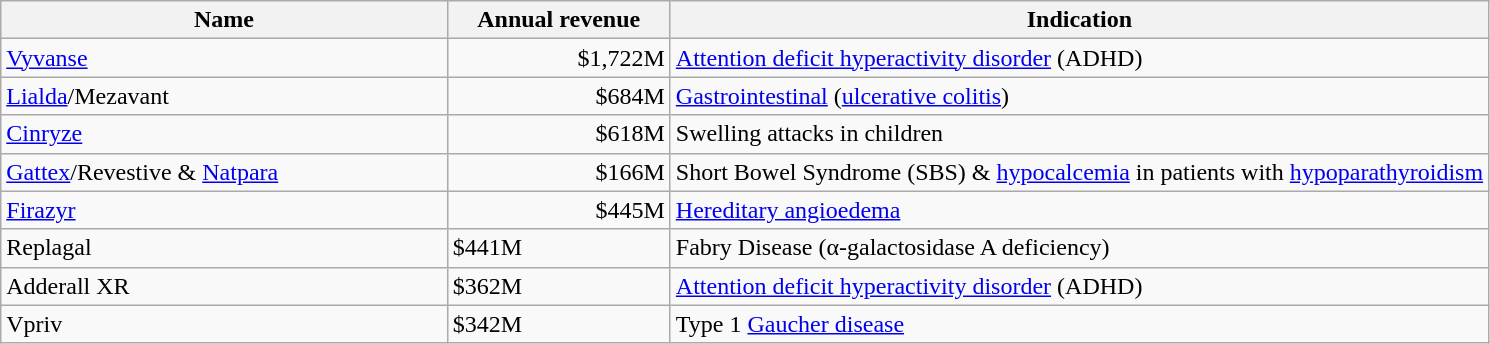<table class="wikitable">
<tr>
<th style="width:30%;">Name</th>
<th style="width:22px;">Annual revenue</th>
<th style="width:55%;">Indication</th>
</tr>
<tr>
<td><a href='#'>Vyvanse</a></td>
<td style="text-align: right;">$1,722M</td>
<td><a href='#'>Attention deficit hyperactivity disorder</a> (ADHD)</td>
</tr>
<tr>
<td><a href='#'>Lialda</a>/Mezavant</td>
<td style="text-align: right;">$684M</td>
<td><a href='#'>Gastrointestinal</a> (<a href='#'>ulcerative colitis</a>)</td>
</tr>
<tr>
<td><a href='#'>Cinryze</a></td>
<td style="text-align: right;">$618M</td>
<td>Swelling attacks in children</td>
</tr>
<tr>
<td><a href='#'>Gattex</a>/Revestive & <a href='#'>Natpara</a></td>
<td style="text-align: right;">$166M</td>
<td>Short Bowel Syndrome (SBS) & <a href='#'>hypocalcemia</a> in patients with <a href='#'>hypoparathyroidism</a></td>
</tr>
<tr>
<td><a href='#'>Firazyr</a></td>
<td style="text-align: right;">$445M</td>
<td><a href='#'>Hereditary angioedema</a></td>
</tr>
<tr>
<td>Replagal</td>
<td>$441M</td>
<td>Fabry Disease (α-galactosidase A deficiency)</td>
</tr>
<tr>
<td>Adderall XR</td>
<td>$362M</td>
<td><a href='#'>Attention deficit hyperactivity disorder</a> (ADHD)</td>
</tr>
<tr>
<td>Vpriv</td>
<td>$342M</td>
<td>Type 1 <a href='#'>Gaucher disease</a></td>
</tr>
</table>
